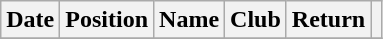<table class="wikitable" style="text-align:center;">
<tr>
<th>Date</th>
<th>Position</th>
<th>Name</th>
<th>Club</th>
<th>Return</th>
<th></th>
</tr>
<tr>
</tr>
</table>
